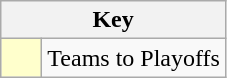<table class="wikitable" style="text-align: center;">
<tr>
<th colspan=2>Key</th>
</tr>
<tr>
<td style="background:#ffffcc; width:20px;"></td>
<td align=left>Teams to Playoffs</td>
</tr>
</table>
